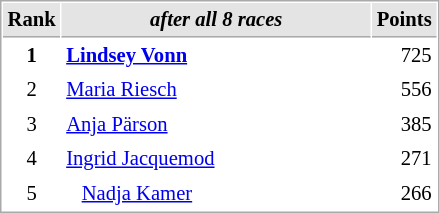<table cellspacing="1" cellpadding="3" style="border:1px solid #AAAAAA;font-size:86%">
<tr bgcolor="#E4E4E4">
<th style="border-bottom:1px solid #AAAAAA" width=10>Rank</th>
<th style="border-bottom:1px solid #AAAAAA" width=200><strong><em>after all 8 races</em></strong></th>
<th style="border-bottom:1px solid #AAAAAA" width=20>Points</th>
</tr>
<tr>
<td align="center"><strong>1</strong></td>
<td> <strong><a href='#'>Lindsey Vonn</a> </strong></td>
<td align="right">725</td>
</tr>
<tr>
<td align="center">2</td>
<td> <a href='#'>Maria Riesch</a></td>
<td align="right">556</td>
</tr>
<tr>
<td align="center">3</td>
<td> <a href='#'>Anja Pärson</a></td>
<td align="right">385</td>
</tr>
<tr>
<td align="center">4</td>
<td> <a href='#'>Ingrid Jacquemod</a></td>
<td align="right">271</td>
</tr>
<tr>
<td align="center">5</td>
<td>   <a href='#'>Nadja Kamer</a></td>
<td align="right">266</td>
</tr>
</table>
